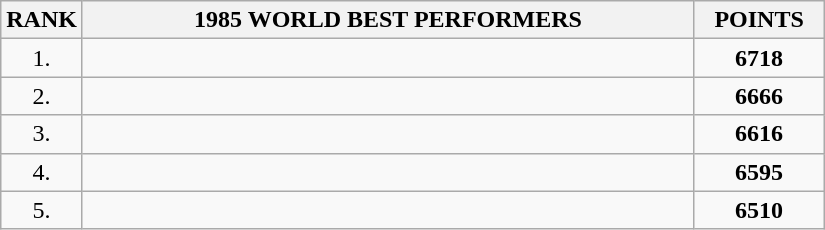<table class="wikitable sortable">
<tr>
<th>RANK</th>
<th align="center" style="width: 25em">1985 WORLD BEST PERFORMERS</th>
<th align="center" style="width: 5em">POINTS</th>
</tr>
<tr>
<td align="center">1.</td>
<td></td>
<td align="center"><strong>6718</strong></td>
</tr>
<tr>
<td align="center">2.</td>
<td></td>
<td align="center"><strong>6666</strong></td>
</tr>
<tr>
<td align="center">3.</td>
<td></td>
<td align="center"><strong>6616</strong></td>
</tr>
<tr>
<td align="center">4.</td>
<td></td>
<td align="center"><strong>6595</strong></td>
</tr>
<tr>
<td align="center">5.</td>
<td></td>
<td align="center"><strong>6510</strong></td>
</tr>
</table>
